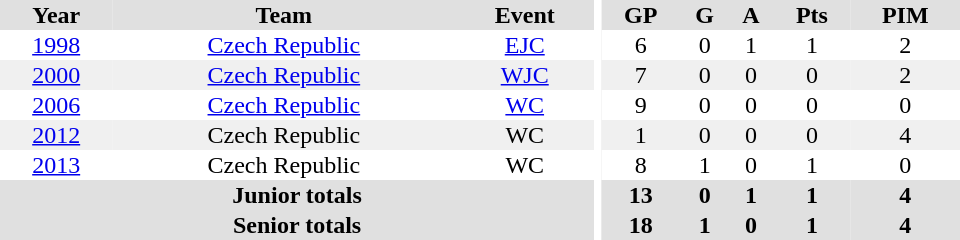<table border="0" cellpadding="1" cellspacing="0" ID="Table3" style="text-align:center; width:40em">
<tr bgcolor="#e0e0e0">
<th>Year</th>
<th>Team</th>
<th>Event</th>
<th rowspan="102" bgcolor="#ffffff"></th>
<th>GP</th>
<th>G</th>
<th>A</th>
<th>Pts</th>
<th>PIM</th>
</tr>
<tr>
<td><a href='#'>1998</a></td>
<td><a href='#'>Czech Republic</a></td>
<td><a href='#'>EJC</a></td>
<td>6</td>
<td>0</td>
<td>1</td>
<td>1</td>
<td>2</td>
</tr>
<tr bgcolor="#f0f0f0">
<td><a href='#'>2000</a></td>
<td><a href='#'>Czech Republic</a></td>
<td><a href='#'>WJC</a></td>
<td>7</td>
<td>0</td>
<td>0</td>
<td>0</td>
<td>2</td>
</tr>
<tr>
<td><a href='#'>2006</a></td>
<td><a href='#'>Czech Republic</a></td>
<td><a href='#'>WC</a></td>
<td>9</td>
<td>0</td>
<td>0</td>
<td>0</td>
<td>0</td>
</tr>
<tr bgcolor="#f0f0f0">
<td><a href='#'>2012</a></td>
<td>Czech Republic</td>
<td>WC</td>
<td>1</td>
<td>0</td>
<td>0</td>
<td>0</td>
<td>4</td>
</tr>
<tr>
<td><a href='#'>2013</a></td>
<td>Czech Republic</td>
<td>WC</td>
<td>8</td>
<td>1</td>
<td>0</td>
<td>1</td>
<td>0</td>
</tr>
<tr bgcolor="#e0e0e0">
<th colspan="3">Junior totals</th>
<th>13</th>
<th>0</th>
<th>1</th>
<th>1</th>
<th>4</th>
</tr>
<tr bgcolor="#e0e0e0">
<th colspan="3">Senior totals</th>
<th>18</th>
<th>1</th>
<th>0</th>
<th>1</th>
<th>4</th>
</tr>
</table>
